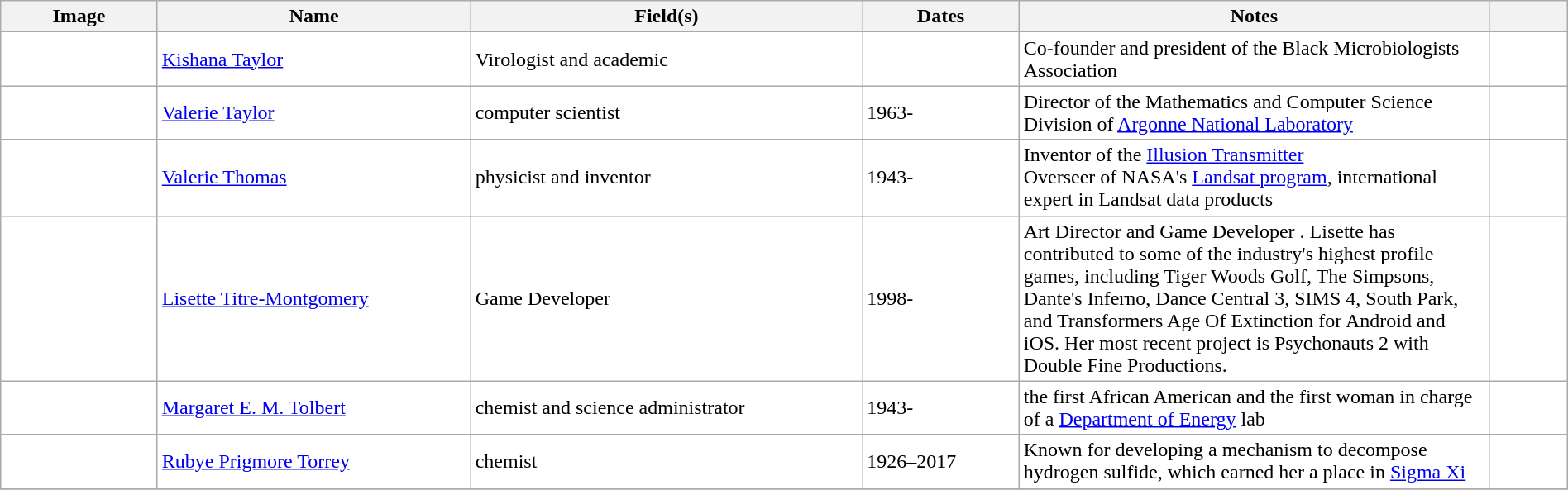<table class="wikitable sortable plainrowheaders" style="width:100%; background:#fff;">
<tr class="unsortable">
<th scope="col" class="unsortable">Image</th>
<th scope="col" style="width:20%;">Name</th>
<th scope="col" style="width:25%;">Field(s)</th>
<th scope="col" style="width:10%;">Dates</th>
<th scope="col" class="unsortable" style="width: 30%">Notes</th>
<th scope="col" class="unsortable" style="width: 5%"></th>
</tr>
<tr>
<td></td>
<td><a href='#'>Kishana Taylor</a></td>
<td>Virologist and academic</td>
<td></td>
<td>Co-founder and president of the Black Microbiologists Association</td>
<td></td>
</tr>
<tr>
<td></td>
<td><a href='#'>Valerie Taylor</a></td>
<td>computer scientist</td>
<td>1963-</td>
<td>Director of the Mathematics and Computer Science Division of <a href='#'>Argonne National Laboratory</a></td>
<td></td>
</tr>
<tr>
<td></td>
<td><a href='#'>Valerie Thomas</a></td>
<td>physicist and inventor</td>
<td>1943-</td>
<td>Inventor of the <a href='#'>Illusion Transmitter</a> <br> Overseer of NASA's <a href='#'>Landsat program</a>, international expert in Landsat data products</td>
<td></td>
</tr>
<tr>
<td></td>
<td><a href='#'>Lisette Titre-Montgomery</a></td>
<td>Game Developer</td>
<td>1998-</td>
<td>Art Director and Game Developer .  Lisette has contributed to some of the industry's highest profile games, including Tiger Woods Golf, The Simpsons, Dante's Inferno, Dance Central 3, SIMS 4, South Park, and Transformers Age Of Extinction for Android and iOS. Her most recent project is Psychonauts 2 with Double Fine Productions.</td>
<td></td>
</tr>
<tr>
<td></td>
<td><a href='#'>Margaret E. M. Tolbert</a></td>
<td>chemist and science administrator</td>
<td>1943-</td>
<td>the first African American and the first woman in charge of a <a href='#'>Department of Energy</a> lab</td>
<td></td>
</tr>
<tr>
<td></td>
<td><a href='#'>Rubye Prigmore Torrey</a></td>
<td>chemist</td>
<td>1926–2017</td>
<td>Known for developing a mechanism to decompose hydrogen sulfide, which earned her a place in <a href='#'>Sigma Xi</a></td>
<td></td>
</tr>
<tr>
</tr>
</table>
